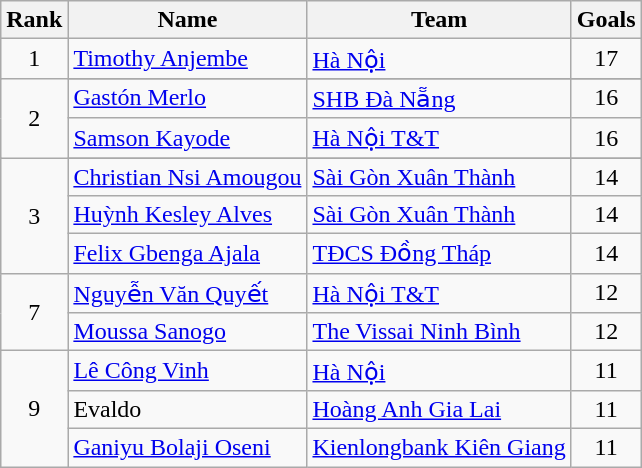<table class="wikitable" style="text-align:center">
<tr>
<th>Rank</th>
<th>Name</th>
<th>Team</th>
<th>Goals</th>
</tr>
<tr>
<td>1</td>
<td align="left"> <a href='#'>Timothy Anjembe</a></td>
<td align="left"><a href='#'>Hà Nội</a></td>
<td align=center>17</td>
</tr>
<tr>
<td rowspan="3">2</td>
</tr>
<tr>
<td align="left"> <a href='#'>Gastón Merlo</a></td>
<td align="left"><a href='#'>SHB Đà Nẵng</a></td>
<td align=center>16</td>
</tr>
<tr>
<td align="left"> <a href='#'>Samson Kayode</a></td>
<td align="left"><a href='#'>Hà Nội T&T</a></td>
<td align=center>16</td>
</tr>
<tr>
<td rowspan="4">3</td>
</tr>
<tr>
<td align="left"> <a href='#'>Christian Nsi Amougou</a></td>
<td align="left"><a href='#'>Sài Gòn Xuân Thành</a></td>
<td align=center>14</td>
</tr>
<tr>
<td align="left"> <a href='#'>Huỳnh Kesley Alves</a></td>
<td align="left"><a href='#'>Sài Gòn Xuân Thành</a></td>
<td align=center>14</td>
</tr>
<tr>
<td align="left"> <a href='#'>Felix Gbenga Ajala</a></td>
<td align="left"><a href='#'>TĐCS Đồng Tháp</a></td>
<td align=center>14</td>
</tr>
<tr>
<td rowspan="2">7</td>
<td align="left"> <a href='#'>Nguyễn Văn Quyết</a></td>
<td align="left"><a href='#'>Hà Nội T&T</a></td>
<td align=center>12</td>
</tr>
<tr>
<td align="left"> <a href='#'>Moussa Sanogo</a></td>
<td align="left"><a href='#'>The Vissai Ninh Bình</a></td>
<td align=center>12</td>
</tr>
<tr>
<td rowspan="3">9</td>
<td align="left"> <a href='#'>Lê Công Vinh</a></td>
<td align="left"><a href='#'>Hà Nội</a></td>
<td align=center>11</td>
</tr>
<tr>
<td align="left"> Evaldo</td>
<td align="left"><a href='#'>Hoàng Anh Gia Lai</a></td>
<td align=center>11</td>
</tr>
<tr>
<td align="left"> <a href='#'>Ganiyu Bolaji Oseni</a></td>
<td align="left"><a href='#'>Kienlongbank Kiên Giang</a></td>
<td align=center>11</td>
</tr>
</table>
